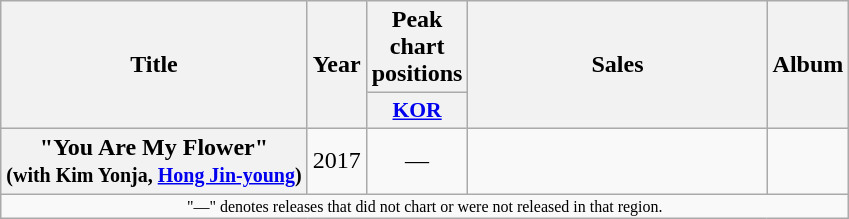<table class="wikitable plainrowheaders" style="text-align:center;">
<tr>
<th scope="col" rowspan="2">Title</th>
<th scope="col" rowspan="2">Year</th>
<th scope="col">Peak chart positions</th>
<th scope="col" rowspan="2" style="width:12em;">Sales<br></th>
<th scope="col" rowspan="2">Album</th>
</tr>
<tr>
<th scope="col" style="width:3.5em;font-size:90%;"><a href='#'>KOR</a><br></th>
</tr>
<tr>
<th scope="row">"You Are My Flower"  <br><small>(with Kim Yonja, <a href='#'>Hong Jin-young</a>)</small></th>
<td rowspan="1">2017</td>
<td>—</td>
<td></td>
<td></td>
</tr>
<tr>
<td colspan="7" style="font-size:8pt;">"—" denotes releases that did not chart or were not released in that region.</td>
</tr>
</table>
